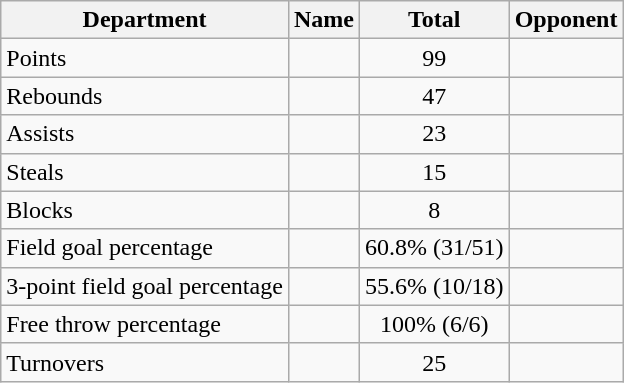<table class=wikitable>
<tr>
<th>Department</th>
<th>Name</th>
<th>Total</th>
<th>Opponent</th>
</tr>
<tr>
<td>Points</td>
<td></td>
<td align=center>99</td>
<td></td>
</tr>
<tr>
<td>Rebounds</td>
<td><br></td>
<td align=center>47</td>
<td><br></td>
</tr>
<tr>
<td>Assists</td>
<td></td>
<td align=center>23</td>
<td></td>
</tr>
<tr>
<td>Steals</td>
<td></td>
<td align=center>15</td>
<td></td>
</tr>
<tr>
<td>Blocks</td>
<td><br></td>
<td align=center>8</td>
<td><br></td>
</tr>
<tr>
<td>Field goal percentage</td>
<td></td>
<td align=center>60.8% (31/51)</td>
<td></td>
</tr>
<tr>
<td>3-point field goal percentage</td>
<td></td>
<td align=center>55.6% (10/18)</td>
<td></td>
</tr>
<tr>
<td>Free throw percentage</td>
<td></td>
<td align=center>100% (6/6)</td>
<td></td>
</tr>
<tr>
<td>Turnovers</td>
<td></td>
<td align=center>25</td>
<td></td>
</tr>
</table>
